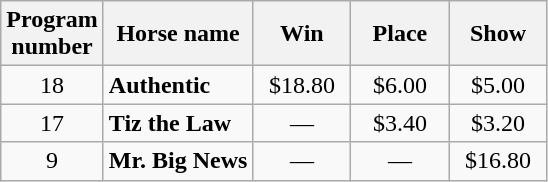<table class="wikitable" style="text-align: center;">
<tr>
<th>Program<br>number</th>
<th>Horse name</th>
<th width="58px">Win</th>
<th width="58px">Place</th>
<th width="58px">Show</th>
</tr>
<tr>
<td>18</td>
<td style="text-align: left;"><strong>Authentic</strong></td>
<td>$18.80</td>
<td>$6.00</td>
<td>$5.00</td>
</tr>
<tr>
<td>17</td>
<td style="text-align: left;"><strong>Tiz the Law </strong></td>
<td>—</td>
<td>$3.40</td>
<td>$3.20</td>
</tr>
<tr>
<td>9</td>
<td style="text-align: left;"><strong>Mr. Big News</strong></td>
<td>—</td>
<td>—</td>
<td>$16.80</td>
</tr>
</table>
